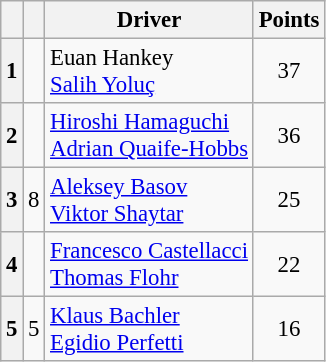<table class="wikitable" style="font-size: 95%;">
<tr>
<th scope="col"></th>
<th scope="col"></th>
<th scope="col">Driver</th>
<th scope="col">Points</th>
</tr>
<tr>
<th scope="row" align="center">1</th>
<td align="left"></td>
<td> Euan Hankey<br> <a href='#'>Salih Yoluç</a></td>
<td align="center">37</td>
</tr>
<tr>
<th scope="row" align="center">2</th>
<td align="left"></td>
<td> <a href='#'>Hiroshi Hamaguchi</a><br> <a href='#'>Adrian Quaife-Hobbs</a></td>
<td align="center">36</td>
</tr>
<tr>
<th scope="row" align="center">3</th>
<td align="left"> 8</td>
<td> <a href='#'>Aleksey Basov</a><br> <a href='#'>Viktor Shaytar</a></td>
<td align="center">25</td>
</tr>
<tr>
<th scope="row" align="center">4</th>
<td align="left"></td>
<td> <a href='#'>Francesco Castellacci</a><br> <a href='#'>Thomas Flohr</a></td>
<td align="center">22</td>
</tr>
<tr>
<th scope="row" align="center">5</th>
<td align="left"> 5</td>
<td> <a href='#'>Klaus Bachler</a><br> <a href='#'>Egidio Perfetti</a></td>
<td align="center">16</td>
</tr>
</table>
